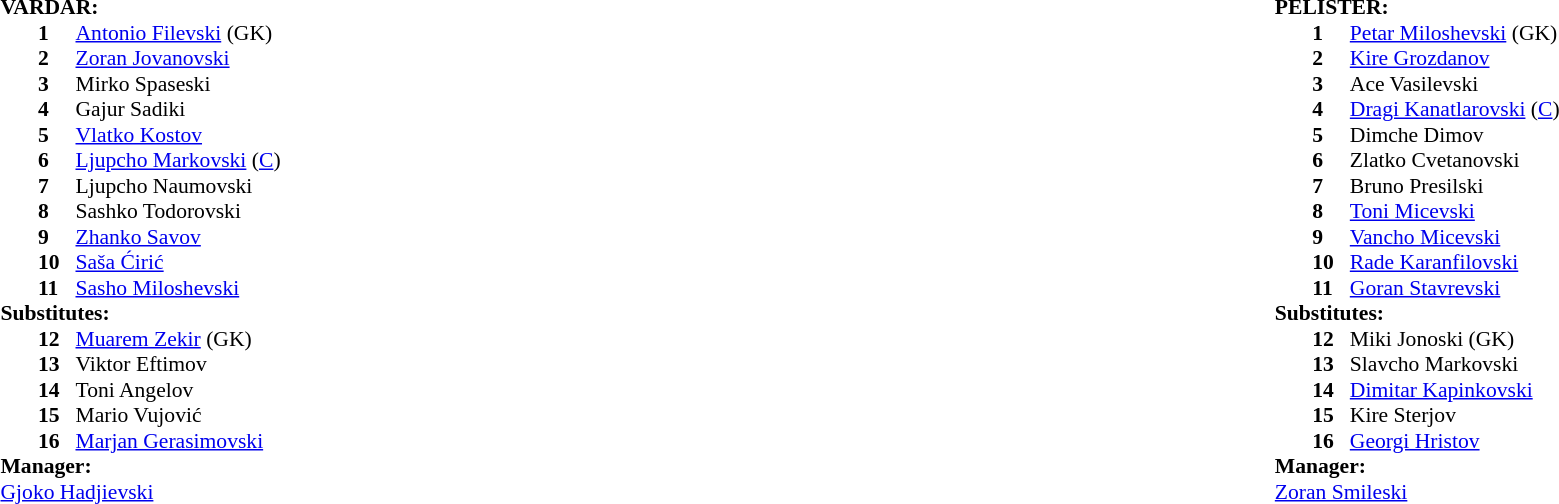<table width="100%">
<tr>
<td valign="top" width="50%"><br><table style="font-size: 90%" cellspacing="0" cellpadding="0">
<tr>
<td colspan="4"><strong>VARDAR:</strong></td>
</tr>
<tr>
<th width="25"></th>
<th width="25"></th>
</tr>
<tr>
<td></td>
<td><strong>1</strong></td>
<td> <a href='#'>Antonio Filevski</a> (GK)</td>
</tr>
<tr>
<td></td>
<td><strong>2</strong></td>
<td> <a href='#'>Zoran Jovanovski</a></td>
<td></td>
</tr>
<tr>
<td></td>
<td><strong>3</strong></td>
<td> Mirko Spaseski</td>
<td></td>
<td></td>
</tr>
<tr>
<td></td>
<td><strong>4</strong></td>
<td> Gajur Sadiki</td>
</tr>
<tr>
<td></td>
<td><strong>5</strong></td>
<td> <a href='#'>Vlatko Kostov</a></td>
</tr>
<tr>
<td></td>
<td><strong>6</strong></td>
<td> <a href='#'>Ljupcho Markovski</a> (<a href='#'>C</a>)</td>
</tr>
<tr>
<td></td>
<td><strong>7</strong></td>
<td> Ljupcho Naumovski</td>
<td></td>
<td></td>
</tr>
<tr>
<td></td>
<td><strong>8</strong></td>
<td> Sashko Todorovski</td>
</tr>
<tr>
<td></td>
<td><strong>9</strong></td>
<td> <a href='#'>Zhanko Savov</a></td>
</tr>
<tr>
<td></td>
<td><strong>10</strong></td>
<td> <a href='#'>Saša Ćirić</a></td>
</tr>
<tr>
<td></td>
<td><strong>11</strong></td>
<td> <a href='#'>Sasho Miloshevski</a></td>
</tr>
<tr>
<td colspan=3><strong>Substitutes:</strong></td>
</tr>
<tr>
<td></td>
<td><strong>12</strong></td>
<td> <a href='#'>Muarem Zekir</a> (GK)</td>
</tr>
<tr>
<td></td>
<td><strong>13</strong></td>
<td> Viktor Eftimov</td>
<td></td>
<td></td>
</tr>
<tr>
<td></td>
<td><strong>14</strong></td>
<td> Toni Angelov</td>
<td></td>
<td></td>
</tr>
<tr>
<td></td>
<td><strong>15</strong></td>
<td> Mario Vujović</td>
</tr>
<tr>
<td></td>
<td><strong>16</strong></td>
<td> <a href='#'>Marjan Gerasimovski</a></td>
</tr>
<tr>
<td colspan=3><strong>Manager:</strong></td>
</tr>
<tr>
<td colspan=4> <a href='#'>Gjoko Hadjievski</a></td>
</tr>
</table>
</td>
<td valign="top" width="50%"><br><table style="font-size: 90%" cellspacing="0" cellpadding="0" align="center">
<tr>
<td colspan="4"><strong>PELISTER:</strong></td>
</tr>
<tr>
<th width="25"></th>
<th width="25"></th>
</tr>
<tr>
<td></td>
<td><strong>1</strong></td>
<td> <a href='#'>Petar Miloshevski</a> (GK)</td>
</tr>
<tr>
<td></td>
<td><strong>2</strong></td>
<td> <a href='#'>Kire Grozdanov</a></td>
</tr>
<tr>
<td></td>
<td><strong>3</strong></td>
<td> Ace Vasilevski</td>
</tr>
<tr>
<td></td>
<td><strong>4</strong></td>
<td> <a href='#'>Dragi Kanatlarovski</a> (<a href='#'>C</a>)</td>
<td></td>
</tr>
<tr>
<td></td>
<td><strong>5</strong></td>
<td> Dimche Dimov</td>
</tr>
<tr>
<td></td>
<td><strong>6</strong></td>
<td> Zlatko Cvetanovski</td>
<td></td>
</tr>
<tr>
<td></td>
<td><strong>7</strong></td>
<td> Bruno Presilski</td>
<td></td>
<td></td>
</tr>
<tr>
<td></td>
<td><strong>8</strong></td>
<td> <a href='#'>Toni Micevski</a></td>
</tr>
<tr>
<td></td>
<td><strong>9</strong></td>
<td> <a href='#'>Vancho Micevski</a></td>
</tr>
<tr>
<td></td>
<td><strong>10</strong></td>
<td> <a href='#'>Rade Karanfilovski</a></td>
<td></td>
<td></td>
</tr>
<tr>
<td></td>
<td><strong>11</strong></td>
<td> <a href='#'>Goran Stavrevski</a></td>
</tr>
<tr>
<td colspan=3><strong>Substitutes:</strong></td>
</tr>
<tr>
<td></td>
<td><strong>12</strong></td>
<td> Miki Jonoski (GK)</td>
</tr>
<tr>
<td></td>
<td><strong>13</strong></td>
<td> Slavcho Markovski</td>
<td></td>
<td></td>
</tr>
<tr>
<td></td>
<td><strong>14</strong></td>
<td> <a href='#'>Dimitar Kapinkovski</a></td>
</tr>
<tr>
<td></td>
<td><strong>15</strong></td>
<td> Kire Sterjov</td>
<td></td>
<td></td>
</tr>
<tr>
<td></td>
<td><strong>16</strong></td>
<td> <a href='#'>Georgi Hristov</a></td>
</tr>
<tr>
<td colspan=3><strong>Manager:</strong></td>
</tr>
<tr>
<td colspan=4> <a href='#'>Zoran Smileski</a></td>
</tr>
</table>
</td>
</tr>
</table>
